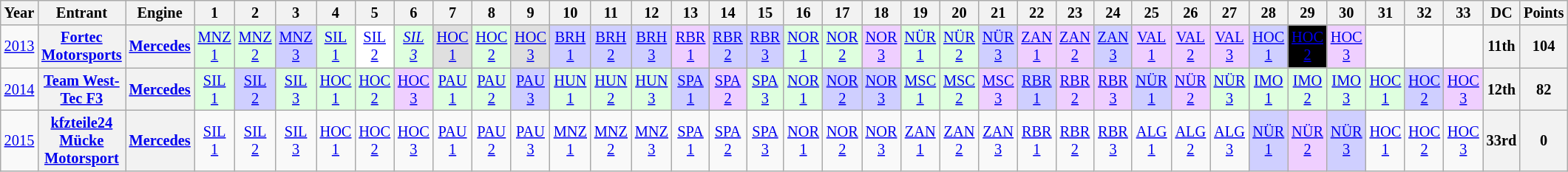<table class="wikitable" style="text-align:center; font-size:85%">
<tr>
<th>Year</th>
<th>Entrant</th>
<th>Engine</th>
<th>1</th>
<th>2</th>
<th>3</th>
<th>4</th>
<th>5</th>
<th>6</th>
<th>7</th>
<th>8</th>
<th>9</th>
<th>10</th>
<th>11</th>
<th>12</th>
<th>13</th>
<th>14</th>
<th>15</th>
<th>16</th>
<th>17</th>
<th>18</th>
<th>19</th>
<th>20</th>
<th>21</th>
<th>22</th>
<th>23</th>
<th>24</th>
<th>25</th>
<th>26</th>
<th>27</th>
<th>28</th>
<th>29</th>
<th>30</th>
<th>31</th>
<th>32</th>
<th>33</th>
<th>DC</th>
<th>Points</th>
</tr>
<tr>
<td><a href='#'>2013</a></td>
<th><a href='#'>Fortec Motorsports</a></th>
<th><a href='#'>Mercedes</a></th>
<td style="background:#DFFFDF;"><a href='#'>MNZ<br>1</a><br></td>
<td style="background:#DFFFDF;"><a href='#'>MNZ<br>2</a><br></td>
<td style="background:#CFCFFF;"><a href='#'>MNZ<br>3</a><br></td>
<td style="background:#DFFFDF;"><a href='#'>SIL<br>1</a><br></td>
<td style="background:#FFFFFF;"><a href='#'>SIL<br>2</a><br></td>
<td style="background:#DFFFDF;"><em><a href='#'>SIL<br>3</a></em><br></td>
<td style="background:#DFDFDF;"><a href='#'>HOC<br>1</a><br></td>
<td style="background:#DFFFDF;"><a href='#'>HOC<br>2</a><br></td>
<td style="background:#DFDFDF;"><a href='#'>HOC<br>3</a><br></td>
<td style="background:#CFCFFF;"><a href='#'>BRH<br>1</a><br></td>
<td style="background:#CFCFFF;"><a href='#'>BRH<br>2</a><br></td>
<td style="background:#CFCFFF;"><a href='#'>BRH<br>3</a><br></td>
<td style="background:#EFCFFF;"><a href='#'>RBR<br>1</a><br></td>
<td style="background:#CFCFFF;"><a href='#'>RBR<br>2</a><br></td>
<td style="background:#CFCFFF;"><a href='#'>RBR<br>3</a><br></td>
<td style="background:#DFFFDF;"><a href='#'>NOR<br>1</a><br></td>
<td style="background:#DFFFDF;"><a href='#'>NOR<br>2</a><br></td>
<td style="background:#EFCFFF;"><a href='#'>NOR<br>3</a><br></td>
<td style="background:#DFFFDF;"><a href='#'>NÜR<br>1</a><br></td>
<td style="background:#DFFFDF;"><a href='#'>NÜR<br>2</a><br></td>
<td style="background:#CFCFFF;"><a href='#'>NÜR<br>3</a><br></td>
<td style="background:#EFCFFF;"><a href='#'>ZAN<br>1</a><br></td>
<td style="background:#EFCFFF;"><a href='#'>ZAN<br>2</a><br></td>
<td style="background:#CFCFFF;"><a href='#'>ZAN<br>3</a><br></td>
<td style="background:#EFCFFF;"><a href='#'>VAL<br>1</a><br></td>
<td style="background:#EFCFFF;"><a href='#'>VAL<br>2</a><br></td>
<td style="background:#EFCFFF;"><a href='#'>VAL<br>3</a><br></td>
<td style="background:#CFCFFF;"><a href='#'>HOC<br>1</a><br></td>
<td style="background:#000000; color:white"><a href='#'><span>HOC<br>2</span></a><br></td>
<td style="background:#EFCFFF;"><a href='#'>HOC<br>3</a><br></td>
<td></td>
<td></td>
<td></td>
<th>11th</th>
<th>104</th>
</tr>
<tr>
<td><a href='#'>2014</a></td>
<th><a href='#'>Team West-Tec F3</a></th>
<th><a href='#'>Mercedes</a></th>
<td style="background:#DFFFDF;"><a href='#'>SIL<br>1</a><br></td>
<td style="background:#CFCFFF;"><a href='#'>SIL<br>2</a><br></td>
<td style="background:#DFFFDF;"><a href='#'>SIL<br>3</a><br></td>
<td style="background:#DFFFDF;"><a href='#'>HOC<br>1</a><br></td>
<td style="background:#DFFFDF;"><a href='#'>HOC<br>2</a><br></td>
<td style="background:#EFCFFF;"><a href='#'>HOC<br>3</a><br></td>
<td style="background:#DFFFDF;"><a href='#'>PAU<br>1</a><br></td>
<td style="background:#DFFFDF;"><a href='#'>PAU<br>2</a><br></td>
<td style="background:#CFCFFF;"><a href='#'>PAU<br>3</a><br></td>
<td style="background:#DFFFDF;"><a href='#'>HUN<br>1</a><br></td>
<td style="background:#DFFFDF;"><a href='#'>HUN<br>2</a><br></td>
<td style="background:#DFFFDF;"><a href='#'>HUN<br>3</a><br></td>
<td style="background:#CFCFFF;"><a href='#'>SPA<br>1</a><br></td>
<td style="background:#EFCFFF;"><a href='#'>SPA<br>2</a><br></td>
<td style="background:#DFFFDF;"><a href='#'>SPA<br>3</a><br></td>
<td style="background:#DFFFDF;"><a href='#'>NOR<br>1</a><br></td>
<td style="background:#CFCFFF;"><a href='#'>NOR<br>2</a><br></td>
<td style="background:#CFCFFF;"><a href='#'>NOR<br>3</a><br></td>
<td style="background:#DFFFDF;"><a href='#'>MSC<br>1</a><br></td>
<td style="background:#DFFFDF;"><a href='#'>MSC<br>2</a><br></td>
<td style="background:#EFCFFF;"><a href='#'>MSC<br>3</a><br></td>
<td style="background:#CFCFFF;"><a href='#'>RBR<br>1</a><br></td>
<td style="background:#EFCFFF;"><a href='#'>RBR<br>2</a><br></td>
<td style="background:#EFCFFF;"><a href='#'>RBR<br>3</a><br></td>
<td style="background:#CFCFFF;"><a href='#'>NÜR<br>1</a><br></td>
<td style="background:#EFCFFF;"><a href='#'>NÜR<br>2</a><br></td>
<td style="background:#DFFFDF;"><a href='#'>NÜR<br>3</a><br></td>
<td style="background:#DFFFDF;"><a href='#'>IMO<br>1</a><br></td>
<td style="background:#DFFFDF;"><a href='#'>IMO<br>2</a><br></td>
<td style="background:#DFFFDF;"><a href='#'>IMO<br>3</a><br></td>
<td style="background:#DFFFDF;"><a href='#'>HOC<br>1</a><br></td>
<td style="background:#CFCFFF;"><a href='#'>HOC<br>2</a><br></td>
<td style="background:#EFCFFF;"><a href='#'>HOC<br>3</a><br></td>
<th>12th</th>
<th>82</th>
</tr>
<tr>
<td><a href='#'>2015</a></td>
<th><a href='#'>kfzteile24 Mücke Motorsport</a></th>
<th><a href='#'>Mercedes</a></th>
<td><a href='#'>SIL<br>1</a></td>
<td><a href='#'>SIL<br>2</a></td>
<td><a href='#'>SIL<br>3</a></td>
<td><a href='#'>HOC<br>1</a></td>
<td><a href='#'>HOC<br>2</a></td>
<td><a href='#'>HOC<br>3</a></td>
<td><a href='#'>PAU<br>1</a></td>
<td><a href='#'>PAU<br>2</a></td>
<td><a href='#'>PAU<br>3</a></td>
<td><a href='#'>MNZ<br>1</a></td>
<td><a href='#'>MNZ<br>2</a></td>
<td><a href='#'>MNZ<br>3</a></td>
<td><a href='#'>SPA<br>1</a></td>
<td><a href='#'>SPA<br>2</a></td>
<td><a href='#'>SPA<br>3</a></td>
<td><a href='#'>NOR<br>1</a></td>
<td><a href='#'>NOR<br>2</a></td>
<td><a href='#'>NOR<br>3</a></td>
<td><a href='#'>ZAN<br>1</a></td>
<td><a href='#'>ZAN<br>2</a></td>
<td><a href='#'>ZAN<br>3</a></td>
<td><a href='#'>RBR<br>1</a></td>
<td><a href='#'>RBR<br>2</a></td>
<td><a href='#'>RBR<br>3</a></td>
<td><a href='#'>ALG<br>1</a></td>
<td><a href='#'>ALG<br>2</a></td>
<td><a href='#'>ALG<br>3</a></td>
<td style="background:#CFCFFF;"><a href='#'>NÜR<br>1</a><br></td>
<td style="background:#EFCFFF;"><a href='#'>NÜR<br>2</a><br></td>
<td style="background:#CFCFFF;"><a href='#'>NÜR<br>3</a><br></td>
<td><a href='#'>HOC<br>1</a></td>
<td><a href='#'>HOC<br>2</a></td>
<td><a href='#'>HOC<br>3</a></td>
<th>33rd</th>
<th>0</th>
</tr>
</table>
